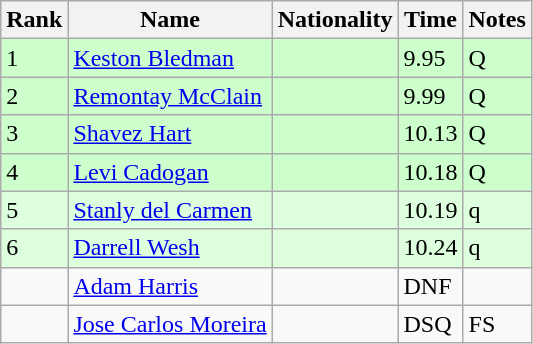<table class="wikitable sortable">
<tr>
<th>Rank</th>
<th>Name</th>
<th>Nationality</th>
<th>Time</th>
<th>Notes</th>
</tr>
<tr bgcolor=ccffcc>
<td>1</td>
<td><a href='#'>Keston Bledman</a></td>
<td></td>
<td>9.95</td>
<td>Q</td>
</tr>
<tr bgcolor=ccffcc>
<td>2</td>
<td><a href='#'>Remontay McClain</a></td>
<td></td>
<td>9.99</td>
<td>Q</td>
</tr>
<tr bgcolor=ccffcc>
<td>3</td>
<td><a href='#'>Shavez Hart</a></td>
<td></td>
<td>10.13</td>
<td>Q</td>
</tr>
<tr bgcolor=ccffcc>
<td>4</td>
<td><a href='#'>Levi Cadogan</a></td>
<td></td>
<td>10.18</td>
<td>Q</td>
</tr>
<tr bgcolor=ddffdd>
<td>5</td>
<td><a href='#'>Stanly del Carmen</a></td>
<td></td>
<td>10.19</td>
<td>q</td>
</tr>
<tr bgcolor=ddffdd>
<td>6</td>
<td><a href='#'>Darrell Wesh</a></td>
<td></td>
<td>10.24</td>
<td>q</td>
</tr>
<tr>
<td></td>
<td><a href='#'>Adam Harris</a></td>
<td></td>
<td>DNF</td>
<td></td>
</tr>
<tr>
<td></td>
<td><a href='#'>Jose Carlos Moreira</a></td>
<td></td>
<td>DSQ</td>
<td>FS</td>
</tr>
</table>
